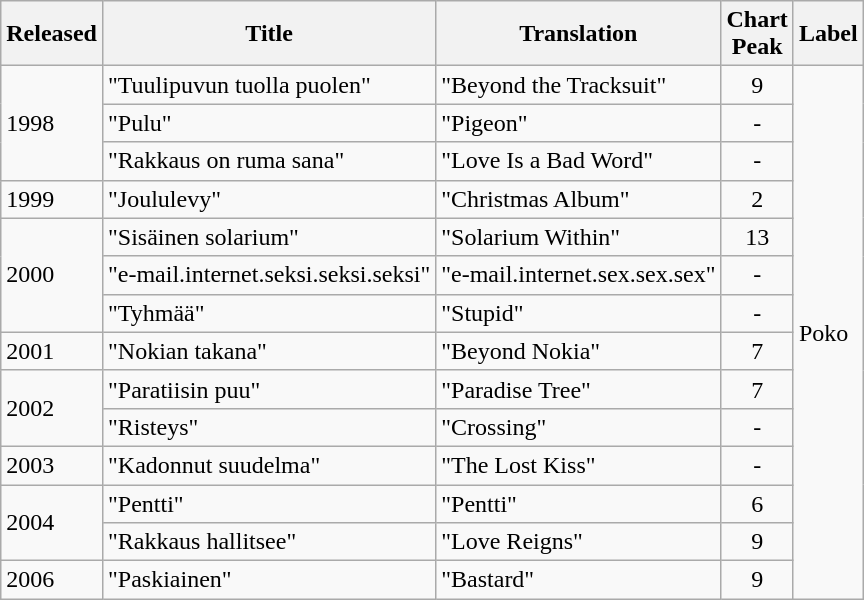<table class="wikitable">
<tr>
<th>Released</th>
<th>Title</th>
<th>Translation</th>
<th>Chart <br>Peak</th>
<th>Label</th>
</tr>
<tr>
<td rowspan="3">1998</td>
<td>"Tuulipuvun tuolla puolen"</td>
<td>"Beyond the Tracksuit"</td>
<td align="center">9</td>
<td rowspan="14">Poko</td>
</tr>
<tr>
<td>"Pulu"</td>
<td>"Pigeon"</td>
<td align="center">-</td>
</tr>
<tr>
<td>"Rakkaus on ruma sana"</td>
<td>"Love Is a Bad Word"</td>
<td align="center">-</td>
</tr>
<tr>
<td>1999</td>
<td>"Joululevy"</td>
<td>"Christmas Album"</td>
<td align="center">2</td>
</tr>
<tr>
<td rowspan="3">2000</td>
<td>"Sisäinen solarium"</td>
<td>"Solarium Within"</td>
<td align="center">13</td>
</tr>
<tr>
<td>"e-mail.internet.seksi.seksi.seksi"</td>
<td>"e-mail.internet.sex.sex.sex"</td>
<td align="center">-</td>
</tr>
<tr>
<td>"Tyhmää"</td>
<td>"Stupid"</td>
<td align="center">-</td>
</tr>
<tr>
<td>2001</td>
<td>"Nokian takana"</td>
<td>"Beyond Nokia"</td>
<td align="center">7</td>
</tr>
<tr>
<td rowspan="2">2002</td>
<td>"Paratiisin puu"</td>
<td>"Paradise Tree"</td>
<td align="center">7</td>
</tr>
<tr>
<td>"Risteys"</td>
<td>"Crossing"</td>
<td align="center">-</td>
</tr>
<tr>
<td>2003</td>
<td>"Kadonnut suudelma"</td>
<td>"The Lost Kiss"</td>
<td align="center">-</td>
</tr>
<tr>
<td rowspan="2">2004</td>
<td>"Pentti"</td>
<td>"Pentti"</td>
<td align="center">6</td>
</tr>
<tr>
<td>"Rakkaus hallitsee"</td>
<td>"Love Reigns"</td>
<td align="center">9</td>
</tr>
<tr>
<td>2006</td>
<td>"Paskiainen"</td>
<td>"Bastard"</td>
<td align="center">9</td>
</tr>
</table>
